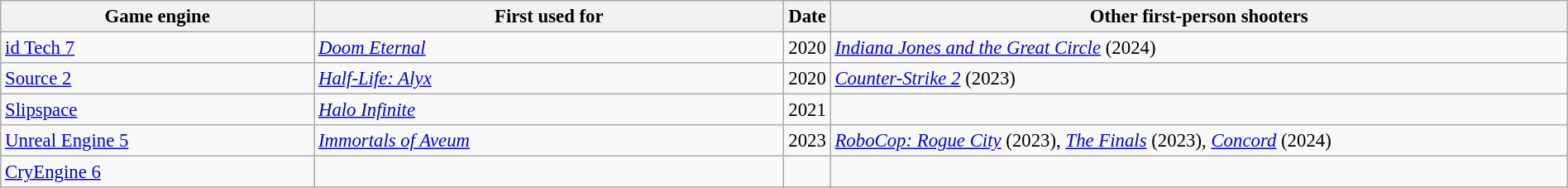<table class="wikitable sortable" style="width:100%;font-size:95%;">
<tr>
<th width=20%>Game engine</th>
<th width=30%>First used for</th>
<th width=12px>Date</th>
<th>Other first-person shooters</th>
</tr>
<tr>
<td><a href='#'>id Tech 7</a></td>
<td><em><a href='#'>Doom Eternal</a></em></td>
<td>2020</td>
<td><em><a href='#'>Indiana Jones and the Great Circle</a></em> (2024)</td>
</tr>
<tr>
<td><a href='#'>Source 2</a></td>
<td><em><a href='#'>Half-Life: Alyx</a></em></td>
<td>2020</td>
<td><a href='#'><em>Counter-Strike 2</em></a> (2023)</td>
</tr>
<tr>
<td><a href='#'>Slipspace</a></td>
<td><em><a href='#'>Halo Infinite</a></em></td>
<td>2021</td>
<td></td>
</tr>
<tr>
<td><a href='#'>Unreal Engine 5</a></td>
<td><em><a href='#'>Immortals of Aveum</a></em></td>
<td>2023</td>
<td><em><a href='#'>RoboCop: Rogue City</a></em> (2023), <em><a href='#'>The Finals</a></em> (2023), <a href='#'><em>Concord</em></a> (2024)</td>
</tr>
<tr>
<td><a href='#'>CryEngine 6</a></td>
<td></td>
<td></td>
<td></td>
</tr>
</table>
